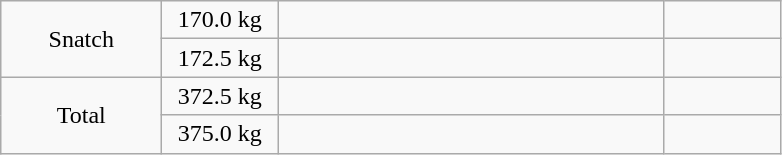<table class = "wikitable" style="text-align:center;">
<tr>
<td width=100 rowspan=2>Snatch</td>
<td width=70>170.0 kg</td>
<td width=250 align=left></td>
<td width=70></td>
</tr>
<tr>
<td>172.5 kg</td>
<td align=left></td>
<td></td>
</tr>
<tr>
<td rowspan=2>Total</td>
<td>372.5 kg</td>
<td align=left></td>
<td></td>
</tr>
<tr>
<td>375.0 kg</td>
<td align=left></td>
<td></td>
</tr>
</table>
